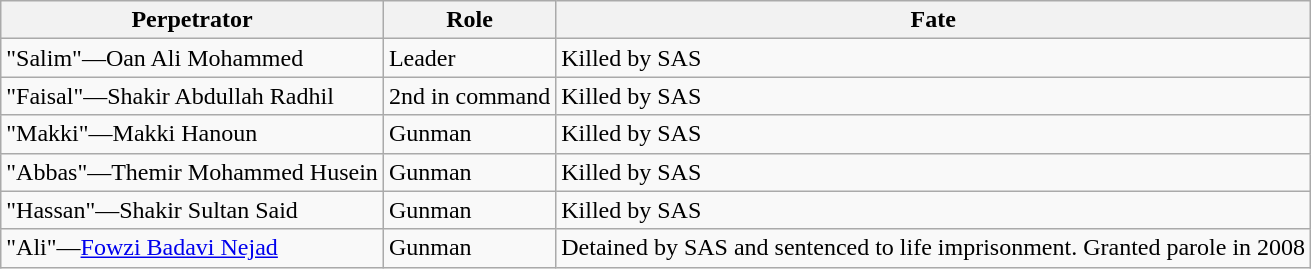<table class="wikitable">
<tr>
<th>Perpetrator</th>
<th>Role</th>
<th>Fate</th>
</tr>
<tr>
<td>"Salim"—Oan Ali Mohammed</td>
<td>Leader</td>
<td>Killed by SAS</td>
</tr>
<tr>
<td>"Faisal"—Shakir Abdullah Radhil</td>
<td>2nd in command</td>
<td>Killed by SAS</td>
</tr>
<tr>
<td>"Makki"—Makki Hanoun</td>
<td>Gunman</td>
<td>Killed by SAS</td>
</tr>
<tr>
<td>"Abbas"—Themir Mohammed Husein</td>
<td>Gunman</td>
<td>Killed by SAS</td>
</tr>
<tr>
<td>"Hassan"—Shakir Sultan Said</td>
<td>Gunman</td>
<td>Killed by SAS</td>
</tr>
<tr>
<td>"Ali"—<a href='#'>Fowzi Badavi Nejad</a></td>
<td>Gunman</td>
<td>Detained by SAS and sentenced to life imprisonment. Granted parole in 2008</td>
</tr>
</table>
